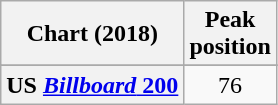<table class="wikitable sortable plainrowheaders" style="text-align:center">
<tr>
<th scope="col">Chart (2018)</th>
<th scope="col">Peak<br> position</th>
</tr>
<tr>
</tr>
<tr>
</tr>
<tr>
<th scope="row">US <a href='#'><em>Billboard</em> 200</a></th>
<td>76</td>
</tr>
</table>
